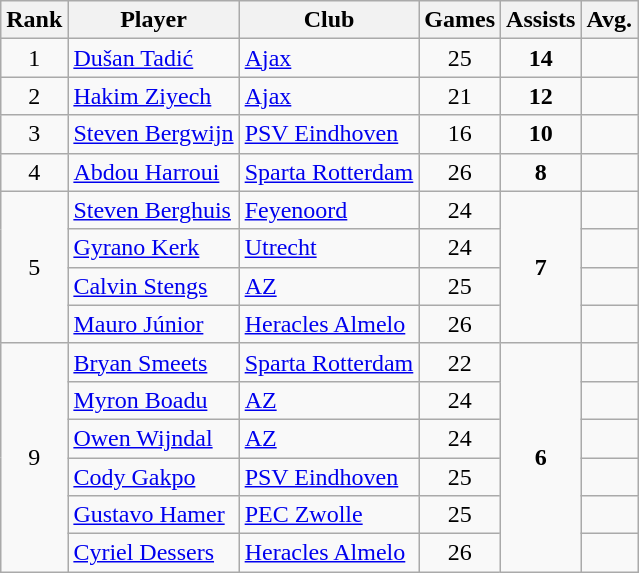<table class="wikitable" style="text-align:center">
<tr>
<th>Rank</th>
<th>Player</th>
<th>Club</th>
<th>Games</th>
<th>Assists</th>
<th>Avg.</th>
</tr>
<tr>
<td>1</td>
<td style="text-align:left"> <a href='#'>Dušan Tadić</a></td>
<td style="text-align:left"><a href='#'>Ajax</a></td>
<td>25</td>
<td><strong>14</strong></td>
<td></td>
</tr>
<tr>
<td>2</td>
<td style="text-align:left"> <a href='#'>Hakim Ziyech</a></td>
<td style="text-align:left"><a href='#'>Ajax</a></td>
<td>21</td>
<td><strong>12</strong></td>
<td></td>
</tr>
<tr>
<td>3</td>
<td style="text-align:left"> <a href='#'>Steven Bergwijn</a></td>
<td style="text-align:left"><a href='#'>PSV Eindhoven</a></td>
<td>16</td>
<td><strong>10</strong></td>
<td></td>
</tr>
<tr>
<td>4</td>
<td style="text-align:left"> <a href='#'>Abdou Harroui</a></td>
<td style="text-align:left"><a href='#'>Sparta Rotterdam</a></td>
<td>26</td>
<td><strong>8</strong></td>
<td></td>
</tr>
<tr>
<td rowspan="4">5</td>
<td style="text-align:left"> <a href='#'>Steven Berghuis</a></td>
<td style="text-align:left"><a href='#'>Feyenoord</a></td>
<td>24</td>
<td rowspan="4"><strong>7</strong></td>
<td></td>
</tr>
<tr>
<td style="text-align:left"> <a href='#'>Gyrano Kerk</a></td>
<td style="text-align:left"><a href='#'>Utrecht</a></td>
<td>24</td>
<td></td>
</tr>
<tr>
<td style="text-align:left"> <a href='#'>Calvin Stengs</a></td>
<td style="text-align:left"><a href='#'>AZ</a></td>
<td>25</td>
<td></td>
</tr>
<tr>
<td style="text-align:left"> <a href='#'>Mauro Júnior</a></td>
<td style="text-align:left"><a href='#'>Heracles Almelo</a></td>
<td>26</td>
<td></td>
</tr>
<tr>
<td rowspan="6">9</td>
<td style="text-align:left"> <a href='#'>Bryan Smeets</a></td>
<td style="text-align:left"><a href='#'>Sparta Rotterdam</a></td>
<td>22</td>
<td rowspan="6"><strong>6</strong></td>
<td></td>
</tr>
<tr>
<td style="text-align:left"> <a href='#'>Myron Boadu</a></td>
<td style="text-align:left"><a href='#'>AZ</a></td>
<td>24</td>
<td></td>
</tr>
<tr>
<td style="text-align:left"> <a href='#'>Owen Wijndal</a></td>
<td style="text-align:left"><a href='#'>AZ</a></td>
<td>24</td>
<td></td>
</tr>
<tr>
<td style="text-align:left"> <a href='#'>Cody Gakpo</a></td>
<td style="text-align:left"><a href='#'>PSV Eindhoven</a></td>
<td>25</td>
<td></td>
</tr>
<tr>
<td style="text-align:left"> <a href='#'>Gustavo Hamer</a></td>
<td style="text-align:left"><a href='#'>PEC Zwolle</a></td>
<td>25</td>
<td></td>
</tr>
<tr>
<td style="text-align:left"> <a href='#'>Cyriel Dessers</a></td>
<td style="text-align:left"><a href='#'>Heracles Almelo</a></td>
<td>26</td>
<td></td>
</tr>
</table>
